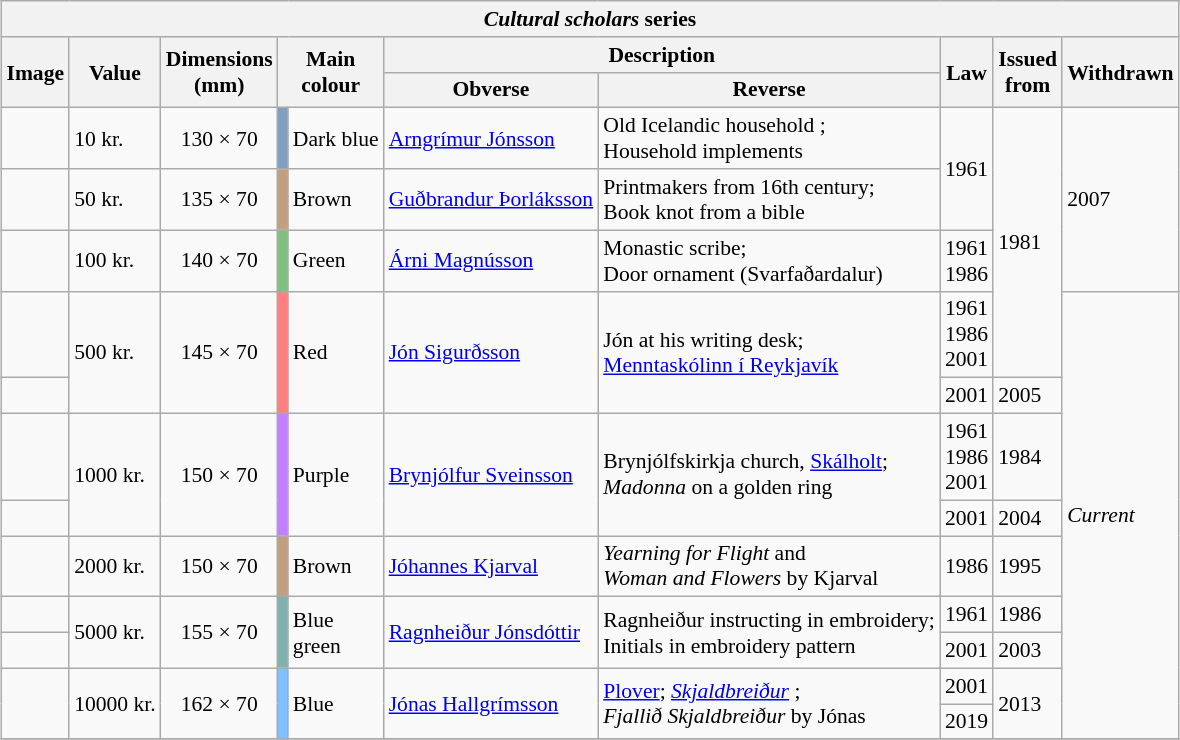<table class="wikitable" style="margin:auto; font-size:90%; border-width:1px;">
<tr>
<th colspan=11><em>Cultural scholars</em> series<br></th>
</tr>
<tr>
<th rowspan=2>Image</th>
<th rowspan=2>Value</th>
<th rowspan=2>Dimensions<br>(mm)</th>
<th rowspan=2 colspan=2>Main<br>colour</th>
<th colspan=2>Description</th>
<th rowspan=2>Law</th>
<th rowspan=2>Issued<br>from</th>
<th rowspan=2>Withdrawn</th>
</tr>
<tr>
<th>Obverse</th>
<th>Reverse</th>
</tr>
<tr>
<td align=center></td>
<td>10 kr.</td>
<td align=center>130 × 70</td>
<td style="background:#80A0C0;"></td>
<td>Dark blue</td>
<td><a href='#'>Arngrímur Jónsson</a></td>
<td>Old Icelandic household ;<br>Household implements</td>
<td rowspan=2>1961</td>
<td rowspan=4>1981</td>
<td rowspan=3>2007</td>
</tr>
<tr>
<td align=center></td>
<td>50 kr.</td>
<td align=center>135 × 70</td>
<td style="background:#C0A080;"></td>
<td>Brown</td>
<td><a href='#'>Guðbrandur Þorláksson</a></td>
<td>Printmakers from 16th century;<br>Book knot from a bible</td>
</tr>
<tr>
<td align=center></td>
<td>100 kr.</td>
<td align=center>140 × 70</td>
<td style="background:#80C080;"></td>
<td>Green</td>
<td><a href='#'>Árni Magnússon</a></td>
<td>Monastic scribe;<br>Door ornament (Svarfaðardalur)</td>
<td>1961<br>1986</td>
</tr>
<tr>
<td align=center></td>
<td rowspan=2>500 kr.</td>
<td rowspan=2 align=center>145 × 70</td>
<td rowspan=2 style="background:#FF8080;"></td>
<td rowspan=2>Red</td>
<td rowspan=2><a href='#'>Jón Sigurðsson</a></td>
<td rowspan=2>Jón at his writing desk;<br><a href='#'>Menntaskólinn í Reykjavík</a></td>
<td>1961<br>1986<br>2001</td>
<td rowspan=9><em>Current</em></td>
</tr>
<tr>
<td align=center></td>
<td>2001</td>
<td>2005</td>
</tr>
<tr>
<td align=center></td>
<td rowspan=2>1000 kr.</td>
<td rowspan=2 align=center>150 × 70</td>
<td rowspan=2 style="background:#C080FF;"></td>
<td rowspan=2>Purple</td>
<td rowspan=2><a href='#'>Brynjólfur Sveinsson</a></td>
<td rowspan=2>Brynjólfskirkja church, <a href='#'>Skálholt</a>;<br><em>Madonna</em> on a golden ring</td>
<td>1961<br>1986<br>2001</td>
<td>1984</td>
</tr>
<tr>
<td align=center></td>
<td>2001</td>
<td>2004</td>
</tr>
<tr>
<td align=center></td>
<td>2000 kr.</td>
<td align=center>150 × 70</td>
<td style="background:#C0A080;"></td>
<td>Brown</td>
<td><a href='#'>Jóhannes Kjarval</a></td>
<td><em>Yearning for Flight</em> and<br><em>Woman and Flowers</em> by Kjarval</td>
<td>1986</td>
<td>1995</td>
</tr>
<tr>
<td align=center></td>
<td rowspan=2>5000 kr.</td>
<td rowspan=2 align=center>155 × 70</td>
<td rowspan=2 style="background:#80B0B0;"></td>
<td rowspan=2>Blue<br>green</td>
<td rowspan=2><a href='#'>Ragnheiður Jónsdóttir</a></td>
<td rowspan=2>Ragnheiður instructing in embroidery;<br>Initials in embroidery pattern</td>
<td>1961</td>
<td>1986</td>
</tr>
<tr>
<td align=center></td>
<td>2001</td>
<td>2003</td>
</tr>
<tr>
<td rowspan=2 align=center></td>
<td rowspan=2>10000 kr.</td>
<td rowspan=2 align=center>162 × 70</td>
<td rowspan=2 style="background:#80C0FF;"></td>
<td rowspan=2>Blue</td>
<td rowspan=2><a href='#'>Jónas Hallgrímsson</a></td>
<td rowspan=2><a href='#'>Plover</a>; <em><a href='#'>Skjaldbreiður</a></em> ;<br><em>Fjallið Skjaldbreiður</em>  by Jónas</td>
<td>2001</td>
<td rowspan=2>2013</td>
</tr>
<tr>
<td>2019</td>
</tr>
<tr>
</tr>
</table>
